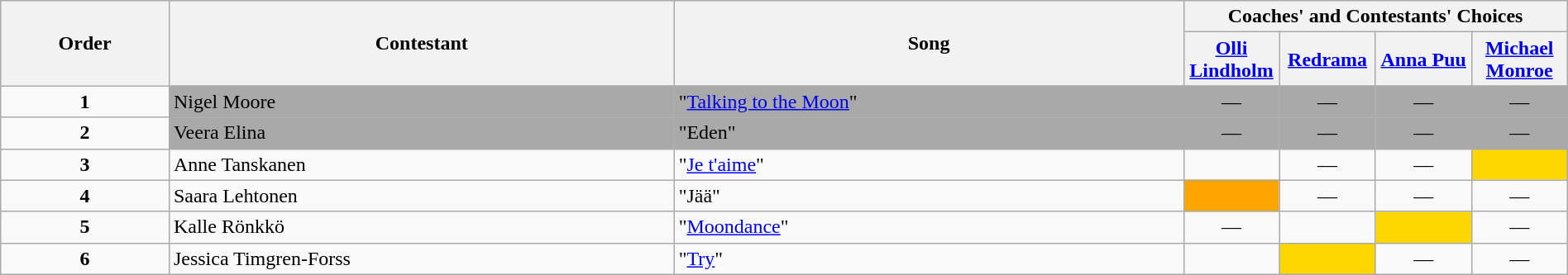<table class="wikitable" style="width:100%;">
<tr>
<th rowspan=2>Order</th>
<th rowspan=2>Contestant</th>
<th rowspan=2>Song</th>
<th colspan=4>Coaches' and Contestants' Choices</th>
</tr>
<tr>
<th width="70"><a href='#'>Olli Lindholm</a></th>
<th width="70"><a href='#'>Redrama</a></th>
<th width="70"><a href='#'>Anna Puu</a></th>
<th width="70"><a href='#'>Michael Monroe</a></th>
</tr>
<tr>
<td align="center"><strong>1</strong></td>
<td style="background:darkgrey;text-align:left;">Nigel Moore</td>
<td style="background:darkgrey;text-align:left;">"<a href='#'>Talking to the Moon</a>"</td>
<td style="background:darkgrey;text-align:center;">—</td>
<td style="background:darkgrey;text-align:center;">—</td>
<td style="background:darkgrey;text-align:center;">—</td>
<td style="background:darkgrey;text-align:center;">—</td>
</tr>
<tr>
<td align="center"><strong>2</strong></td>
<td style="background:darkgrey;text-align:left;">Veera Elina</td>
<td style="background:darkgrey;text-align:left;">"Eden"</td>
<td style="background:darkgrey;text-align:center;">—</td>
<td style="background:darkgrey;text-align:center;">—</td>
<td style="background:darkgrey;text-align:center;">—</td>
<td style="background:darkgrey;text-align:center;">—</td>
</tr>
<tr>
<td align="center"><strong>3</strong></td>
<td>Anne Tanskanen</td>
<td>"<a href='#'>Je t'aime</a>"</td>
<td style=";text-align:center;"></td>
<td align="center">—</td>
<td align="center">—</td>
<td style="background:gold;text-align:center;"></td>
</tr>
<tr>
<td align="center"><strong>4</strong></td>
<td>Saara Lehtonen</td>
<td>"Jää"</td>
<td style="background:orange;text-align:center;"></td>
<td align="center">—</td>
<td align="center">—</td>
<td align="center">—</td>
</tr>
<tr>
<td align="center"><strong>5</strong></td>
<td>Kalle Rönkkö</td>
<td>"<a href='#'>Moondance</a>"</td>
<td align="center">—</td>
<td style=";text-align:center;"></td>
<td style="background:gold;text-align:center;"></td>
<td align="center">—</td>
</tr>
<tr>
<td align="center"><strong>6</strong></td>
<td>Jessica Timgren-Forss</td>
<td>"<a href='#'>Try</a>"</td>
<td style=";text-align:center;"></td>
<td style="background:gold;text-align:center;"></td>
<td align="center">—</td>
<td align="center">—</td>
</tr>
</table>
